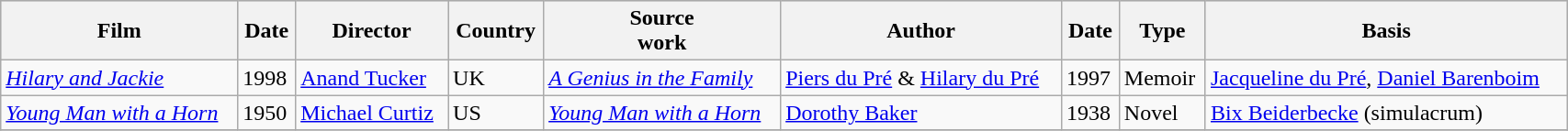<table class="wikitable" style=width:90%>
<tr bgcolor="#CCCCCC">
<th>Film</th>
<th>Date</th>
<th>Director</th>
<th>Country</th>
<th>Source<br>work</th>
<th>Author</th>
<th>Date</th>
<th>Type</th>
<th>Basis</th>
</tr>
<tr>
<td><em><a href='#'>Hilary and Jackie</a></em></td>
<td>1998</td>
<td><a href='#'>Anand Tucker</a></td>
<td>UK</td>
<td><em><a href='#'>A Genius in the Family</a></em></td>
<td><a href='#'>Piers du Pré</a> & <a href='#'>Hilary du Pré</a></td>
<td>1997</td>
<td>Memoir</td>
<td><a href='#'>Jacqueline du Pré</a>, <a href='#'>Daniel Barenboim</a></td>
</tr>
<tr>
<td><em><a href='#'>Young Man with a Horn</a></em></td>
<td>1950</td>
<td><a href='#'>Michael Curtiz</a></td>
<td>US</td>
<td><em><a href='#'>Young Man with a Horn</a></em></td>
<td><a href='#'>Dorothy Baker</a></td>
<td>1938</td>
<td>Novel</td>
<td><a href='#'>Bix Beiderbecke</a> (simulacrum)</td>
</tr>
<tr>
</tr>
</table>
